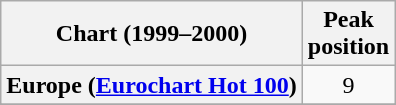<table class="wikitable sortable plainrowheaders" style="text-align:center">
<tr>
<th>Chart (1999–2000)</th>
<th>Peak<br>position</th>
</tr>
<tr>
<th scope="row">Europe (<a href='#'>Eurochart Hot 100</a>)</th>
<td>9</td>
</tr>
<tr>
</tr>
<tr>
</tr>
<tr>
</tr>
</table>
